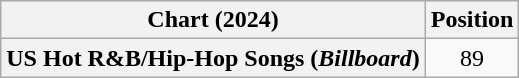<table class="wikitable plainrowheaders" style="text-align:center">
<tr>
<th scope="col">Chart (2024)</th>
<th scope="col">Position</th>
</tr>
<tr>
<th scope="row">US Hot R&B/Hip-Hop Songs (<em>Billboard</em>)</th>
<td>89</td>
</tr>
</table>
